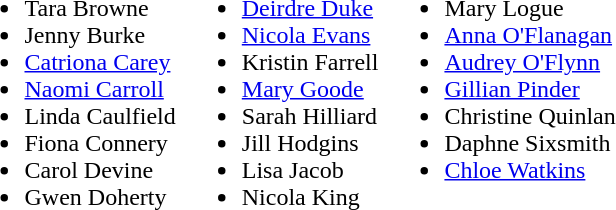<table>
<tr style="vertical-align:top">
<td><br><ul><li>Tara Browne</li><li>Jenny Burke</li><li><a href='#'>Catriona Carey</a></li><li><a href='#'>Naomi Carroll</a></li><li>Linda Caulfield</li><li>Fiona Connery</li><li>Carol Devine</li><li>Gwen Doherty</li></ul></td>
<td><br><ul><li><a href='#'>Deirdre Duke</a></li><li><a href='#'>Nicola Evans</a></li><li>Kristin Farrell</li><li><a href='#'>Mary Goode</a></li><li>Sarah Hilliard</li><li>Jill Hodgins</li><li>Lisa Jacob</li><li>Nicola King</li></ul></td>
<td><br><ul><li>Mary Logue</li><li><a href='#'>Anna O'Flanagan</a></li><li><a href='#'>Audrey O'Flynn</a></li><li><a href='#'>Gillian Pinder</a></li><li>Christine Quinlan</li><li>Daphne Sixsmith</li><li><a href='#'>Chloe Watkins</a></li></ul></td>
</tr>
</table>
